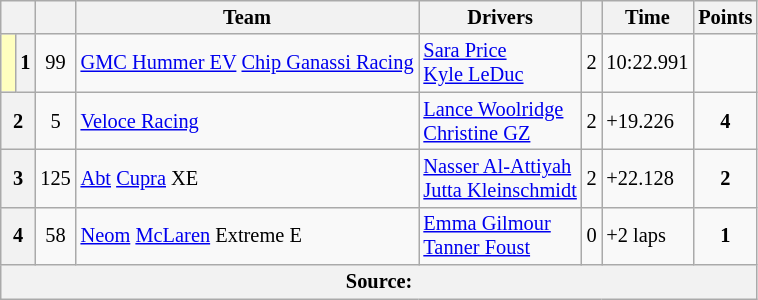<table class="wikitable" style="font-size: 85%">
<tr>
<th scope="col" colspan="2"></th>
<th scope="col"></th>
<th scope="col">Team</th>
<th scope="col">Drivers</th>
<th scope="col"></th>
<th scope="col">Time</th>
<th scope="col">Points</th>
</tr>
<tr>
<td style="background-color:#FFFFBF"> </td>
<th scope=row>1</th>
<td align=center>99</td>
<td> <a href='#'>GMC Hummer EV</a> <a href='#'>Chip Ganassi Racing</a></td>
<td> <a href='#'>Sara Price</a><br> <a href='#'>Kyle LeDuc</a></td>
<td>2</td>
<td>10:22.991</td>
<td></td>
</tr>
<tr>
<th scope=row colspan=2>2</th>
<td align=center>5</td>
<td> <a href='#'>Veloce Racing</a></td>
<td> <a href='#'>Lance Woolridge</a><br> <a href='#'>Christine GZ</a></td>
<td>2</td>
<td>+19.226</td>
<td align=center><strong>4</strong></td>
</tr>
<tr>
<th scope=row colspan=2>3</th>
<td align=center>125</td>
<td> <a href='#'>Abt</a> <a href='#'>Cupra</a> XE</td>
<td> <a href='#'>Nasser Al-Attiyah</a><br> <a href='#'>Jutta Kleinschmidt</a></td>
<td>2</td>
<td>+22.128</td>
<td align=center><strong>2</strong></td>
</tr>
<tr>
<th scope=row colspan=2>4</th>
<td align=center>58</td>
<td> <a href='#'>Neom</a> <a href='#'>McLaren</a> Extreme E</td>
<td> <a href='#'>Emma Gilmour</a><br> <a href='#'>Tanner Foust</a></td>
<td>0</td>
<td>+2 laps</td>
<td align=center><strong>1</strong></td>
</tr>
<tr>
<th colspan="8">Source:</th>
</tr>
</table>
